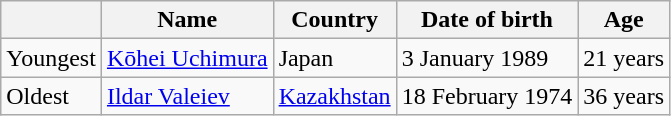<table class="wikitable">
<tr>
<th></th>
<th>Name</th>
<th>Country</th>
<th>Date of birth</th>
<th>Age</th>
</tr>
<tr>
<td>Youngest</td>
<td><a href='#'>Kōhei Uchimura</a></td>
<td>Japan </td>
<td>3 January 1989</td>
<td>21 years</td>
</tr>
<tr>
<td>Oldest</td>
<td><a href='#'>Ildar Valeiev</a></td>
<td><a href='#'>Kazakhstan</a> </td>
<td>18 February 1974</td>
<td>36 years</td>
</tr>
</table>
